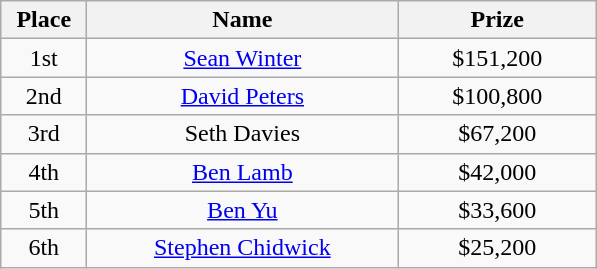<table class="wikitable">
<tr>
<th width="50">Place</th>
<th width="200">Name</th>
<th width="125">Prize</th>
</tr>
<tr>
<td align = "center">1st</td>
<td align = "center"><a href='#'>Sean Winter</a></td>
<td align = "center">$151,200</td>
</tr>
<tr>
<td align = "center">2nd</td>
<td align = "center"><a href='#'>David Peters</a></td>
<td align = "center">$100,800</td>
</tr>
<tr>
<td align = "center">3rd</td>
<td align = "center">Seth Davies</td>
<td align = "center">$67,200</td>
</tr>
<tr>
<td align = "center">4th</td>
<td align = "center"><a href='#'>Ben Lamb</a></td>
<td align = "center">$42,000</td>
</tr>
<tr>
<td align = "center">5th</td>
<td align = "center"><a href='#'>Ben Yu</a></td>
<td align = "center">$33,600</td>
</tr>
<tr>
<td align = "center">6th</td>
<td align = "center"><a href='#'>Stephen Chidwick</a></td>
<td align = "center">$25,200</td>
</tr>
</table>
